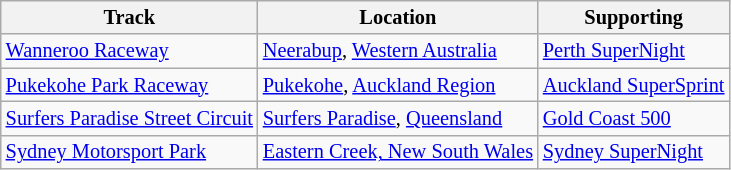<table class="wikitable" style="font-size: 85%;">
<tr>
<th>Track</th>
<th>Location</th>
<th>Supporting</th>
</tr>
<tr>
<td><a href='#'>Wanneroo Raceway</a></td>
<td> <a href='#'>Neerabup</a>, <a href='#'>Western Australia</a></td>
<td><a href='#'>Perth SuperNight</a></td>
</tr>
<tr>
<td><a href='#'>Pukekohe Park Raceway</a></td>
<td> <a href='#'>Pukekohe</a>, <a href='#'>Auckland Region</a></td>
<td><a href='#'>Auckland SuperSprint</a></td>
</tr>
<tr>
<td><a href='#'>Surfers Paradise Street Circuit</a></td>
<td> <a href='#'>Surfers Paradise</a>, <a href='#'>Queensland</a></td>
<td><a href='#'>Gold Coast 500</a></td>
</tr>
<tr>
<td><a href='#'>Sydney Motorsport Park</a></td>
<td> <a href='#'>Eastern Creek, New South Wales</a></td>
<td><a href='#'>Sydney SuperNight</a></td>
</tr>
</table>
